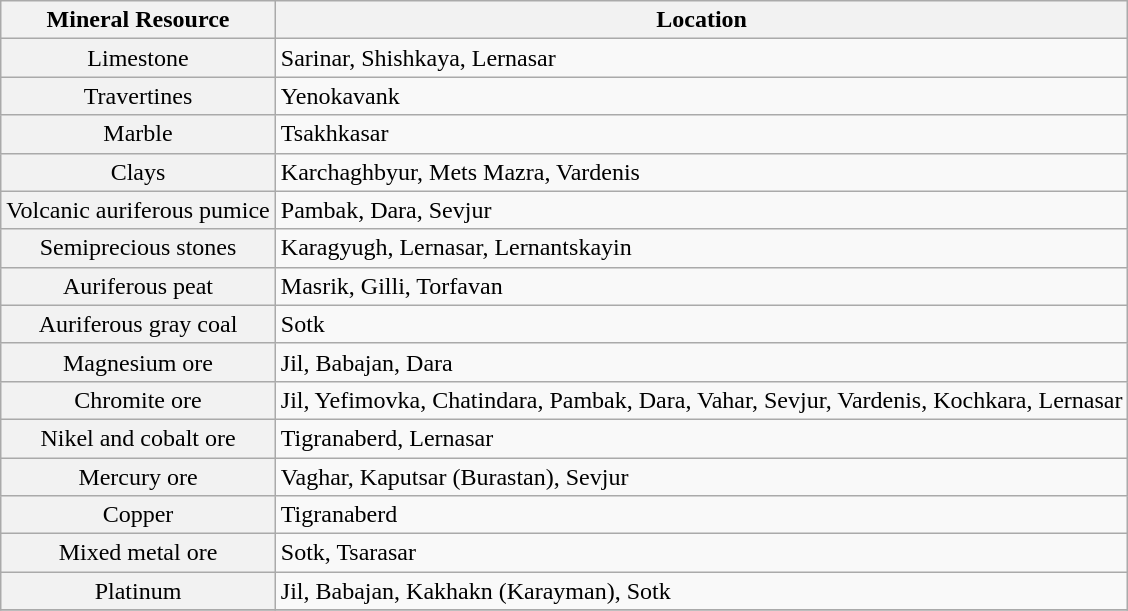<table class="wikitable sortable">
<tr>
<th scope="col">Mineral Resource</th>
<th scope="col">Location</th>
</tr>
<tr>
<th scope="row" style="font-weight: normal;">Limestone</th>
<td>Sarinar, Shishkaya, Lernasar</td>
</tr>
<tr>
<th scope="row" style="font-weight: normal;">Travertines</th>
<td>Yenokavank</td>
</tr>
<tr>
<th scope="row" style="font-weight: normal;">Marble</th>
<td>Tsakhkasar</td>
</tr>
<tr>
<th scope="row" style="font-weight: normal;">Clays</th>
<td>Karchaghbyur, Mets Mazra, Vardenis</td>
</tr>
<tr>
<th scope="row" style="font-weight: normal;">Volcanic auriferous pumice</th>
<td>Pambak, Dara, Sevjur</td>
</tr>
<tr>
<th scope="row" style="font-weight: normal;">Semiprecious stones</th>
<td>Karagyugh, Lernasar, Lernantskayin</td>
</tr>
<tr>
<th scope="row" style="font-weight: normal;">Auriferous peat</th>
<td>Masrik, Gilli, Torfavan</td>
</tr>
<tr>
<th scope="row" style="font-weight: normal;">Auriferous gray coal</th>
<td>Sotk</td>
</tr>
<tr>
<th scope="row" style="font-weight: normal;">Magnesium ore</th>
<td>Jil, Babajan, Dara</td>
</tr>
<tr>
<th scope="row" style="font-weight: normal;">Chromite ore</th>
<td>Jil, Yefimovka, Chatindara, Pambak, Dara, Vahar, Sevjur, Vardenis, Kochkara, Lernasar</td>
</tr>
<tr>
<th scope="row" style="font-weight: normal;">Nikel and cobalt ore</th>
<td>Tigranaberd, Lernasar</td>
</tr>
<tr>
<th scope="row" style="font-weight: normal;">Mercury ore</th>
<td>Vaghar, Kaputsar (Burastan), Sevjur</td>
</tr>
<tr>
<th scope="row" style="font-weight: normal;">Copper</th>
<td>Tigranaberd</td>
</tr>
<tr>
<th scope="row" style="font-weight: normal;">Mixed metal ore</th>
<td>Sotk, Tsarasar</td>
</tr>
<tr>
<th scope="row" style="font-weight: normal;">Platinum</th>
<td>Jil, Babajan, Kakhakn (Karayman), Sotk</td>
</tr>
<tr>
</tr>
</table>
